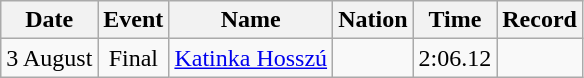<table class=wikitable style=text-align:center>
<tr>
<th>Date</th>
<th>Event</th>
<th>Name</th>
<th>Nation</th>
<th>Time</th>
<th>Record</th>
</tr>
<tr>
<td>3 August</td>
<td>Final</td>
<td align=left><a href='#'>Katinka Hosszú</a></td>
<td align=left></td>
<td>2:06.12</td>
<td></td>
</tr>
</table>
